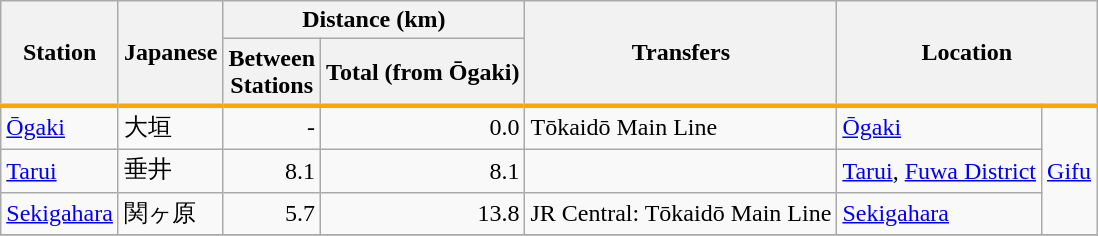<table class="wikitable" rules="all">
<tr>
<th rowspan="2" style="border-bottom:solid 3px #FFA500;">Station</th>
<th rowspan="2" style="border-bottom:solid 3px #FFA500;">Japanese</th>
<th colspan="2">Distance (km)</th>
<th rowspan="2" style="border-bottom:solid 3px #FFA500;">Transfers</th>
<th colspan="2" rowspan="2" style="border-bottom:solid 3px #FFA500;">Location</th>
</tr>
<tr>
<th style="border-bottom:solid 3px #FFA500;">Between<br>Stations</th>
<th style="border-bottom:solid 3px #FFA500;">Total (from Ōgaki)</th>
</tr>
<tr>
<td><a href='#'>Ōgaki</a></td>
<td>大垣</td>
<td align="right">-</td>
<td align="right">0.0</td>
<td>Tōkaidō Main Line</td>
<td><a href='#'>Ōgaki</a></td>
<td rowspan="3"><a href='#'>Gifu</a></td>
</tr>
<tr>
<td><a href='#'>Tarui</a></td>
<td>垂井</td>
<td align="right">8.1</td>
<td align="right">8.1</td>
<td></td>
<td><a href='#'>Tarui</a>, <a href='#'>Fuwa District</a></td>
</tr>
<tr>
<td><a href='#'>Sekigahara</a></td>
<td>関ヶ原</td>
<td align="right">5.7</td>
<td align="right">13.8</td>
<td>JR Central: Tōkaidō Main Line</td>
<td><a href='#'>Sekigahara</a></td>
</tr>
<tr>
</tr>
</table>
